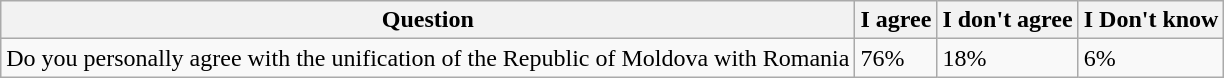<table class="wikitable">
<tr>
<th>Question</th>
<th>I agree</th>
<th>I don't agree</th>
<th>I Don't know</th>
</tr>
<tr>
<td>Do you personally agree with the unification of the Republic of Moldova with Romania</td>
<td>76%</td>
<td>18%</td>
<td>6%</td>
</tr>
</table>
